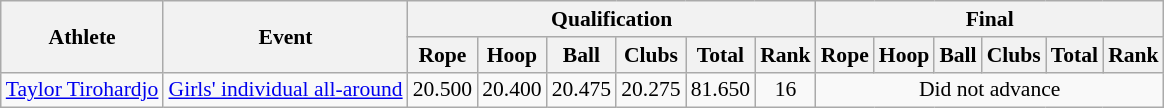<table class="wikitable" style="font-size:90%;">
<tr>
<th rowspan=2>Athlete</th>
<th rowspan=2>Event</th>
<th colspan=6>Qualification</th>
<th colspan=6>Final</th>
</tr>
<tr>
<th>Rope</th>
<th>Hoop</th>
<th>Ball</th>
<th>Clubs</th>
<th>Total</th>
<th>Rank</th>
<th>Rope</th>
<th>Hoop</th>
<th>Ball</th>
<th>Clubs</th>
<th>Total</th>
<th>Rank</th>
</tr>
<tr>
<td><a href='#'>Taylor Tirohardjo</a></td>
<td><a href='#'>Girls' individual all-around</a></td>
<td align=center>20.500</td>
<td align=center>20.400</td>
<td align=center>20.475</td>
<td align=center>20.275</td>
<td align=center>81.650</td>
<td align=center>16</td>
<td style="text-align:center;" colspan="6">Did not advance</td>
</tr>
</table>
